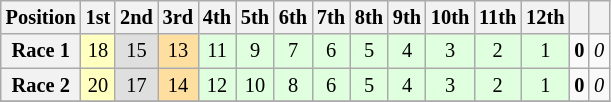<table class="wikitable" style="font-size: 85%">
<tr>
<th>Position</th>
<th>1st</th>
<th>2nd</th>
<th>3rd</th>
<th>4th</th>
<th>5th</th>
<th>6th</th>
<th>7th</th>
<th>8th</th>
<th>9th</th>
<th>10th</th>
<th>11th</th>
<th>12th</th>
<th></th>
<th></th>
</tr>
<tr align="center">
<th>Race 1</th>
<td style="background:#FFFFBF;">18</td>
<td style="background:#DFDFDF;">15</td>
<td style="background:#FFDF9F;">13</td>
<td style="background:#DFFFDF;">11</td>
<td style="background:#DFFFDF;">9</td>
<td style="background:#DFFFDF;">7</td>
<td style="background:#DFFFDF;">6</td>
<td style="background:#DFFFDF;">5</td>
<td style="background:#DFFFDF;">4</td>
<td style="background:#DFFFDF;">3</td>
<td style="background:#DFFFDF;">2</td>
<td style="background:#DFFFDF;">1</td>
<td><strong>0</strong></td>
<td><em>0</em></td>
</tr>
<tr align="center">
<th>Race 2</th>
<td style="background:#FFFFBF;">20</td>
<td style="background:#DFDFDF;">17</td>
<td style="background:#FFDF9F;">14</td>
<td style="background:#DFFFDF;">12</td>
<td style="background:#DFFFDF;">10</td>
<td style="background:#DFFFDF;">8</td>
<td style="background:#DFFFDF;">6</td>
<td style="background:#DFFFDF;">5</td>
<td style="background:#DFFFDF;">4</td>
<td style="background:#DFFFDF;">3</td>
<td style="background:#DFFFDF;">2</td>
<td style="background:#DFFFDF;">1</td>
<td><strong>0</strong></td>
<td><em>0</em></td>
</tr>
<tr align="center">
</tr>
</table>
